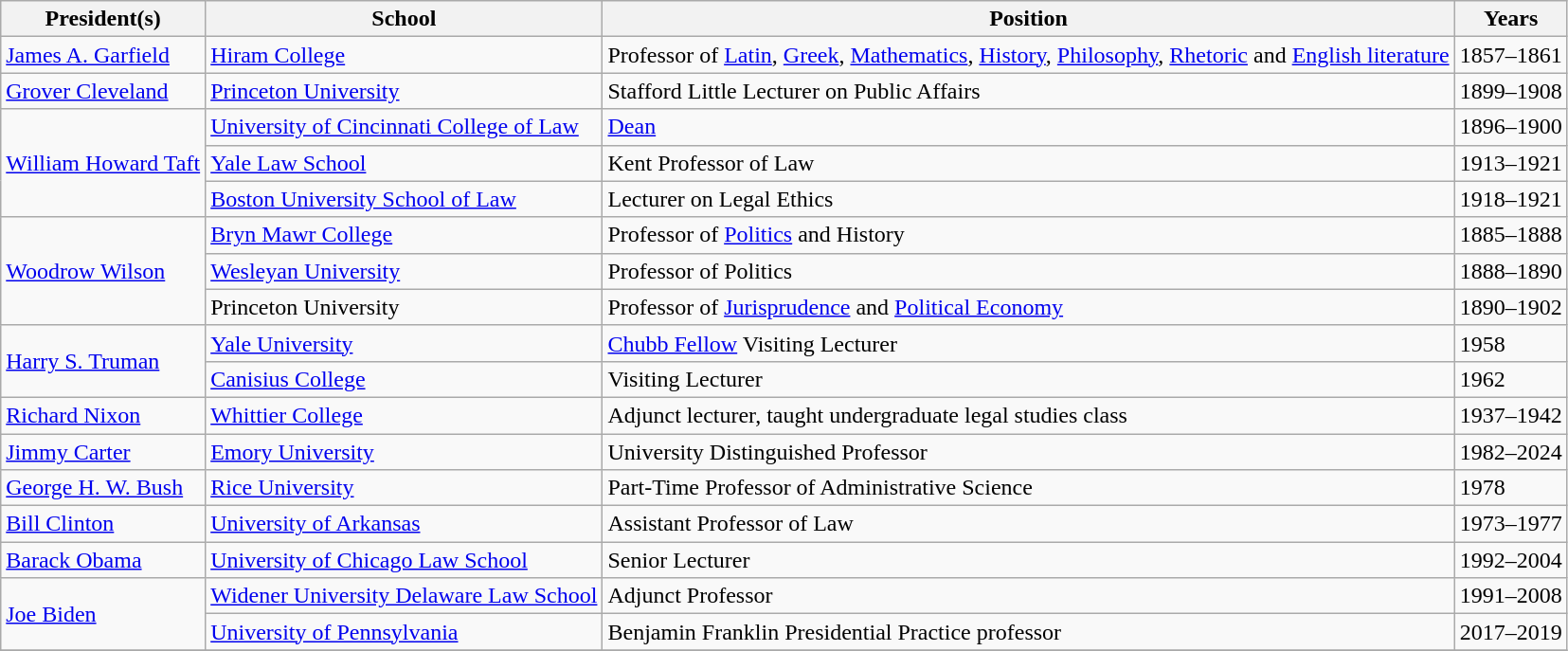<table class="wikitable sortable">
<tr>
<th>President(s)</th>
<th>School</th>
<th>Position</th>
<th>Years</th>
</tr>
<tr>
<td nowrap><a href='#'>James A. Garfield</a></td>
<td><a href='#'>Hiram College</a></td>
<td>Professor of <a href='#'>Latin</a>, <a href='#'>Greek</a>, <a href='#'>Mathematics</a>, <a href='#'>History</a>, <a href='#'>Philosophy</a>, <a href='#'>Rhetoric</a> and <a href='#'>English literature</a></td>
<td>1857–1861</td>
</tr>
<tr>
<td nowrap><a href='#'>Grover Cleveland</a></td>
<td><a href='#'>Princeton University</a></td>
<td>Stafford Little Lecturer on Public Affairs</td>
<td>1899–1908</td>
</tr>
<tr>
<td rowspan="3" nowrap=""><a href='#'>William Howard Taft</a></td>
<td><a href='#'>University of Cincinnati College of Law</a></td>
<td><a href='#'>Dean</a></td>
<td>1896–1900</td>
</tr>
<tr>
<td><a href='#'>Yale Law School</a></td>
<td>Kent Professor of Law</td>
<td>1913–1921</td>
</tr>
<tr>
<td><a href='#'>Boston University School of Law</a></td>
<td>Lecturer on Legal Ethics</td>
<td>1918–1921</td>
</tr>
<tr>
<td rowspan="3" nowrap=""><a href='#'>Woodrow Wilson</a></td>
<td><a href='#'>Bryn Mawr College</a></td>
<td>Professor of <a href='#'>Politics</a> and History</td>
<td>1885–1888</td>
</tr>
<tr>
<td><a href='#'>Wesleyan University</a></td>
<td>Professor of Politics</td>
<td>1888–1890</td>
</tr>
<tr>
<td>Princeton University</td>
<td>Professor of <a href='#'>Jurisprudence</a> and <a href='#'>Political Economy</a></td>
<td>1890–1902</td>
</tr>
<tr>
<td rowspan="2" nowrap=""><a href='#'>Harry S. Truman</a></td>
<td><a href='#'>Yale University</a></td>
<td><a href='#'>Chubb Fellow</a> Visiting Lecturer</td>
<td>1958</td>
</tr>
<tr>
<td><a href='#'>Canisius College</a></td>
<td>Visiting Lecturer</td>
<td>1962</td>
</tr>
<tr>
<td nowrap><a href='#'>Richard Nixon</a></td>
<td><a href='#'>Whittier College</a></td>
<td>Adjunct lecturer, taught undergraduate legal studies class</td>
<td>1937–1942</td>
</tr>
<tr>
<td nowrap><a href='#'>Jimmy Carter</a></td>
<td><a href='#'>Emory University</a></td>
<td>University Distinguished Professor</td>
<td>1982–2024</td>
</tr>
<tr>
<td nowrap><a href='#'>George H. W. Bush</a></td>
<td><a href='#'>Rice University</a></td>
<td>Part-Time Professor of Administrative Science</td>
<td>1978</td>
</tr>
<tr>
<td nowrap><a href='#'>Bill Clinton</a></td>
<td><a href='#'>University of Arkansas</a></td>
<td>Assistant Professor of Law</td>
<td>1973–1977</td>
</tr>
<tr>
<td nowrap><a href='#'>Barack Obama</a></td>
<td><a href='#'>University of Chicago Law School</a></td>
<td>Senior Lecturer</td>
<td>1992–2004</td>
</tr>
<tr>
<td rowspan="2" nowrap=""><a href='#'>Joe Biden</a></td>
<td><a href='#'>Widener University Delaware Law School</a></td>
<td>Adjunct Professor</td>
<td>1991–2008</td>
</tr>
<tr>
<td><a href='#'>University of Pennsylvania</a></td>
<td>Benjamin Franklin Presidential Practice professor</td>
<td>2017–2019</td>
</tr>
<tr>
</tr>
</table>
